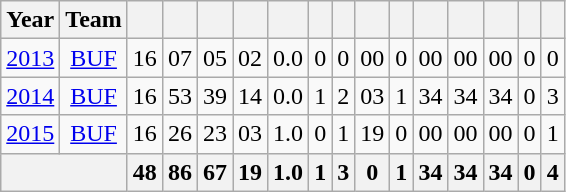<table class="wikitable sortable" style="text-align:center">
<tr>
<th>Year</th>
<th>Team</th>
<th></th>
<th></th>
<th></th>
<th></th>
<th></th>
<th></th>
<th></th>
<th></th>
<th></th>
<th></th>
<th></th>
<th></th>
<th></th>
<th></th>
</tr>
<tr>
<td><a href='#'>2013</a></td>
<td><a href='#'>BUF</a></td>
<td>16</td>
<td>07</td>
<td>05</td>
<td>02</td>
<td>0.0</td>
<td>0</td>
<td>0</td>
<td>00</td>
<td>0</td>
<td>00</td>
<td>00</td>
<td>00</td>
<td>0</td>
<td>0</td>
</tr>
<tr>
<td><a href='#'>2014</a></td>
<td><a href='#'>BUF</a></td>
<td>16</td>
<td>53</td>
<td>39</td>
<td>14</td>
<td>0.0</td>
<td>1</td>
<td>2</td>
<td>03</td>
<td>1</td>
<td>34</td>
<td>34</td>
<td>34</td>
<td>0</td>
<td>3</td>
</tr>
<tr>
<td><a href='#'>2015</a></td>
<td><a href='#'>BUF</a></td>
<td>16</td>
<td>26</td>
<td>23</td>
<td>03</td>
<td>1.0</td>
<td>0</td>
<td>1</td>
<td>19</td>
<td>0</td>
<td>00</td>
<td>00</td>
<td>00</td>
<td>0</td>
<td>1</td>
</tr>
<tr class="sortbottom">
<th colspan="2"></th>
<th>48</th>
<th>86</th>
<th>67</th>
<th>19</th>
<th>1.0</th>
<th>1</th>
<th>3</th>
<th>0</th>
<th>1</th>
<th>34</th>
<th>34</th>
<th>34</th>
<th>0</th>
<th>4</th>
</tr>
</table>
